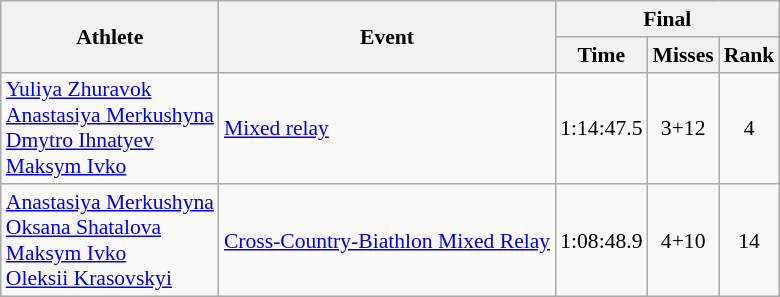<table class="wikitable" style="font-size:90%;">
<tr>
<th rowspan="2">Athlete</th>
<th rowspan="2">Event</th>
<th colspan="3">Final</th>
</tr>
<tr>
<th>Time</th>
<th>Misses</th>
<th>Rank</th>
</tr>
<tr>
<td><a href='#'>Yuliya Zhuravok</a><br><a href='#'>Anastasiya Merkushyna</a><br><a href='#'>Dmytro Ihnatyev</a><br><a href='#'>Maksym Ivko</a></td>
<td><a href='#'>Mixed relay</a></td>
<td align="center">1:14:47.5</td>
<td align="center">3+12</td>
<td align="center">4</td>
</tr>
<tr>
<td><a href='#'>Anastasiya Merkushyna</a><br><a href='#'>Oksana Shatalova</a><br><a href='#'>Maksym Ivko</a><br><a href='#'>Oleksii Krasovskyi</a></td>
<td><a href='#'>Cross-Country-Biathlon Mixed Relay</a></td>
<td align="center">1:08:48.9</td>
<td align="center">4+10</td>
<td align="center">14</td>
</tr>
</table>
